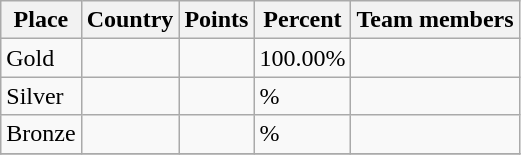<table class="wikitable sortable" style="text-align: left;">
<tr>
<th>Place</th>
<th>Country</th>
<th>Points</th>
<th>Percent</th>
<th>Team members</th>
</tr>
<tr>
<td> Gold</td>
<td></td>
<td></td>
<td>100.00%</td>
<td></td>
</tr>
<tr>
<td> Silver</td>
<td></td>
<td></td>
<td>%</td>
<td></td>
</tr>
<tr>
<td> Bronze</td>
<td></td>
<td></td>
<td>%</td>
<td></td>
</tr>
<tr>
</tr>
</table>
